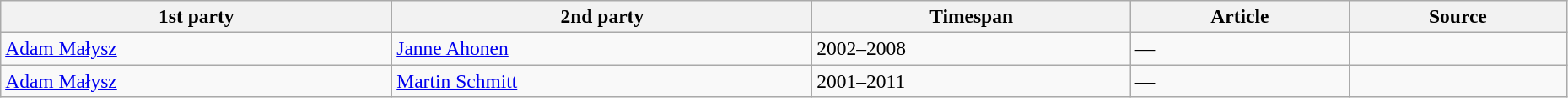<table class="wikitable"  style="font-size:98%; width:98%;">
<tr>
<th>1st party</th>
<th>2nd party</th>
<th>Timespan</th>
<th>Article</th>
<th class="unsortable">Source</th>
</tr>
<tr>
<td> <a href='#'>Adam Małysz</a></td>
<td> <a href='#'>Janne Ahonen</a></td>
<td>2002–2008</td>
<td>—</td>
<td></td>
</tr>
<tr>
<td> <a href='#'>Adam Małysz</a></td>
<td> <a href='#'>Martin Schmitt</a></td>
<td>2001–2011</td>
<td>—</td>
<td></td>
</tr>
</table>
